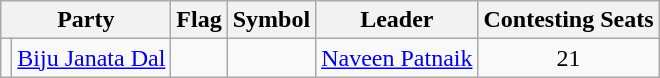<table class="wikitable" style="text-align:center">
<tr>
<th colspan="2">Party</th>
<th>Flag</th>
<th>Symbol</th>
<th>Leader</th>
<th>Contesting Seats</th>
</tr>
<tr>
<td></td>
<td><a href='#'>Biju Janata Dal</a></td>
<td></td>
<td></td>
<td><a href='#'>Naveen Patnaik</a></td>
<td>21</td>
</tr>
</table>
